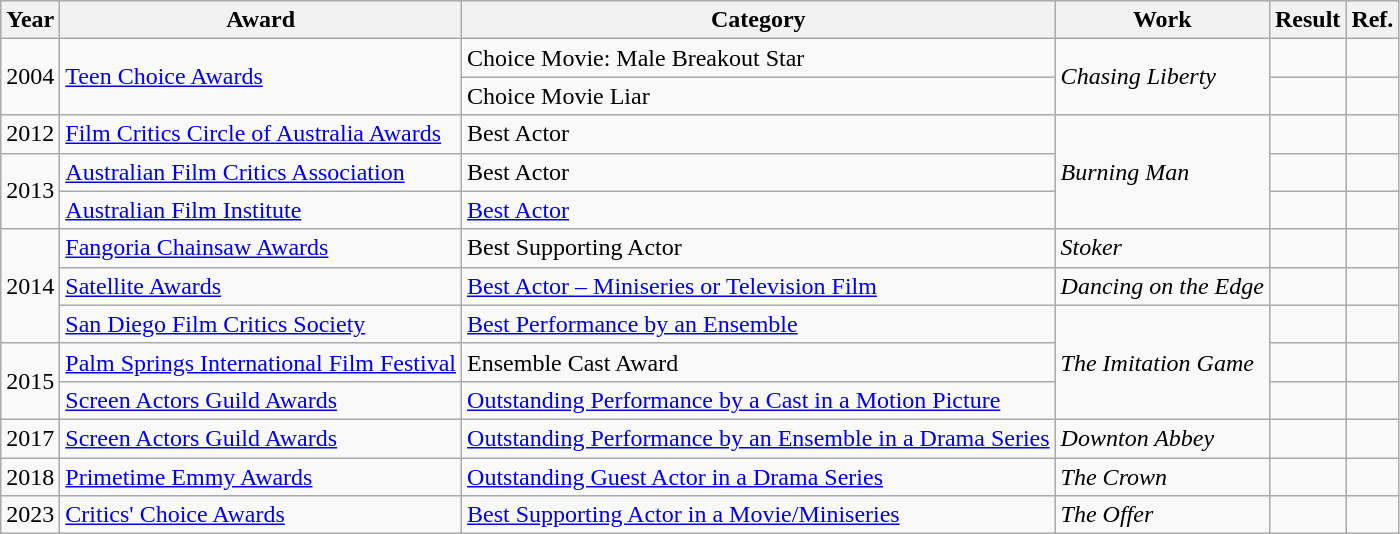<table class="wikitable">
<tr>
<th>Year</th>
<th>Award</th>
<th>Category</th>
<th>Work</th>
<th>Result</th>
<th>Ref.</th>
</tr>
<tr>
<td rowspan="2">2004</td>
<td rowspan="2"><a href='#'>Teen Choice Awards</a></td>
<td>Choice Movie: Male Breakout Star</td>
<td rowspan="2"><em>Chasing Liberty</em></td>
<td></td>
<td></td>
</tr>
<tr>
<td>Choice Movie Liar</td>
<td></td>
<td></td>
</tr>
<tr>
<td>2012</td>
<td><a href='#'>Film Critics Circle of Australia Awards</a></td>
<td>Best Actor</td>
<td rowspan="3"><em>Burning Man</em></td>
<td></td>
<td></td>
</tr>
<tr>
<td rowspan="2">2013</td>
<td><a href='#'>Australian Film Critics Association</a></td>
<td>Best Actor</td>
<td></td>
<td></td>
</tr>
<tr>
<td><a href='#'>Australian Film Institute</a></td>
<td><a href='#'>Best Actor</a></td>
<td></td>
<td></td>
</tr>
<tr>
<td rowspan="3">2014</td>
<td><a href='#'>Fangoria Chainsaw Awards</a></td>
<td>Best Supporting Actor</td>
<td><em>Stoker</em></td>
<td></td>
<td></td>
</tr>
<tr>
<td><a href='#'>Satellite Awards</a></td>
<td><a href='#'>Best Actor – Miniseries or Television Film</a></td>
<td><em>Dancing on the Edge</em></td>
<td></td>
<td></td>
</tr>
<tr>
<td><a href='#'>San Diego Film Critics Society</a></td>
<td><a href='#'>Best Performance by an Ensemble</a></td>
<td rowspan="3"><em>The Imitation Game</em></td>
<td></td>
<td></td>
</tr>
<tr>
<td rowspan="2">2015</td>
<td><a href='#'>Palm Springs International Film Festival</a></td>
<td>Ensemble Cast Award</td>
<td></td>
<td></td>
</tr>
<tr>
<td><a href='#'>Screen Actors Guild Awards</a></td>
<td><a href='#'>Outstanding Performance by a Cast in a Motion Picture</a></td>
<td></td>
<td></td>
</tr>
<tr>
<td>2017</td>
<td><a href='#'>Screen Actors Guild Awards</a></td>
<td><a href='#'>Outstanding Performance by an Ensemble in a Drama Series</a></td>
<td><em>Downton Abbey</em></td>
<td></td>
<td></td>
</tr>
<tr>
<td>2018</td>
<td><a href='#'>Primetime Emmy Awards</a></td>
<td><a href='#'>Outstanding Guest Actor in a Drama Series</a></td>
<td><em>The Crown</em></td>
<td></td>
<td></td>
</tr>
<tr>
<td>2023</td>
<td><a href='#'>Critics' Choice Awards</a></td>
<td><a href='#'>Best Supporting Actor in a Movie/Miniseries</a></td>
<td><em>The Offer</em></td>
<td></td>
<td></td>
</tr>
</table>
